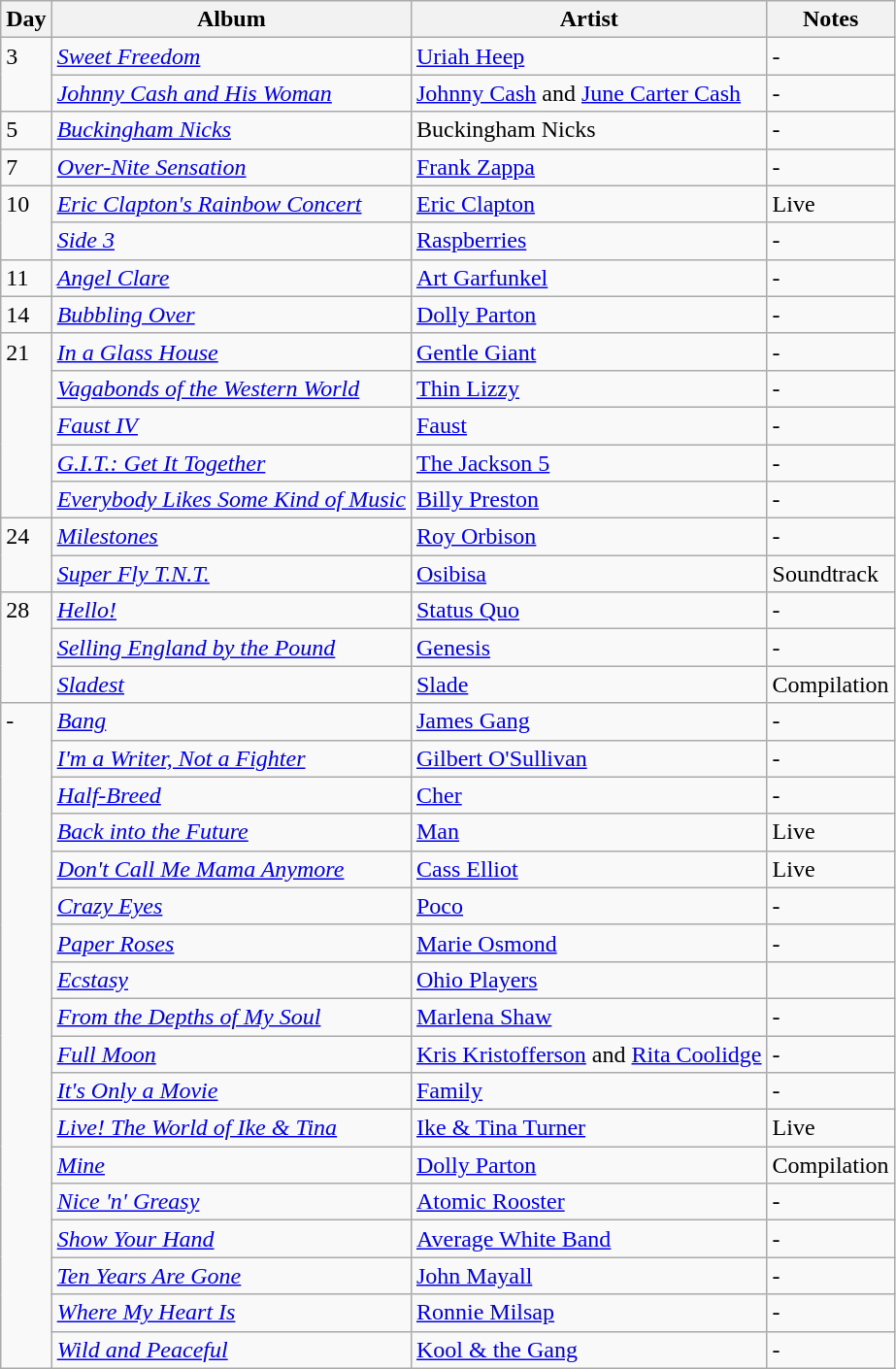<table class="wikitable">
<tr>
<th>Day</th>
<th>Album</th>
<th>Artist</th>
<th>Notes</th>
</tr>
<tr>
<td rowspan="2" style="vertical-align:top;">3</td>
<td><em><a href='#'>Sweet Freedom</a></em></td>
<td><a href='#'>Uriah Heep</a></td>
<td>-</td>
</tr>
<tr>
<td><em><a href='#'>Johnny Cash and His Woman</a></em></td>
<td><a href='#'>Johnny Cash</a> and <a href='#'>June Carter Cash</a></td>
<td>-</td>
</tr>
<tr>
<td style="vertical-align:top;">5</td>
<td><em><a href='#'>Buckingham Nicks</a></em></td>
<td>Buckingham Nicks</td>
<td>-</td>
</tr>
<tr>
<td style="vertical-align:top;">7</td>
<td><em><a href='#'>Over-Nite Sensation</a></em></td>
<td><a href='#'>Frank Zappa</a></td>
<td>-</td>
</tr>
<tr>
<td rowspan="2" style="vertical-align:top;">10</td>
<td><em><a href='#'>Eric Clapton's Rainbow Concert</a></em></td>
<td><a href='#'>Eric Clapton</a></td>
<td>Live</td>
</tr>
<tr>
<td><em><a href='#'>Side 3</a></em></td>
<td><a href='#'>Raspberries</a></td>
<td>-</td>
</tr>
<tr>
<td style="vertical-align:top;">11</td>
<td><em><a href='#'>Angel Clare</a></em></td>
<td><a href='#'>Art Garfunkel</a></td>
<td>-</td>
</tr>
<tr>
<td style="vertical-align:top;">14</td>
<td><em><a href='#'>Bubbling Over</a></em></td>
<td><a href='#'>Dolly Parton</a></td>
<td>-</td>
</tr>
<tr>
<td rowspan="5" style="vertical-align:top;">21</td>
<td><em><a href='#'>In a Glass House</a></em></td>
<td><a href='#'>Gentle Giant</a></td>
<td>-</td>
</tr>
<tr>
<td><em><a href='#'>Vagabonds of the Western World</a></em></td>
<td><a href='#'>Thin Lizzy</a></td>
<td>-</td>
</tr>
<tr>
<td><em><a href='#'>Faust IV</a></em></td>
<td><a href='#'>Faust</a></td>
<td>-</td>
</tr>
<tr>
<td><em><a href='#'>G.I.T.: Get It Together</a></em></td>
<td><a href='#'>The Jackson 5</a></td>
<td>-</td>
</tr>
<tr>
<td><em><a href='#'>Everybody Likes Some Kind of Music</a></em></td>
<td><a href='#'>Billy Preston</a></td>
<td>-</td>
</tr>
<tr>
<td rowspan="2" style="vertical-align:top;">24</td>
<td><em><a href='#'>Milestones</a></em></td>
<td><a href='#'>Roy Orbison</a></td>
<td>-</td>
</tr>
<tr>
<td><em><a href='#'>Super Fly T.N.T.</a></em></td>
<td><a href='#'>Osibisa</a></td>
<td>Soundtrack</td>
</tr>
<tr>
<td rowspan="3" style="vertical-align:top;">28</td>
<td><em><a href='#'>Hello!</a></em></td>
<td><a href='#'>Status Quo</a></td>
<td>-</td>
</tr>
<tr>
<td><em><a href='#'>Selling England by the Pound</a></em></td>
<td><a href='#'>Genesis</a></td>
<td>-</td>
</tr>
<tr>
<td><em><a href='#'>Sladest</a></em></td>
<td><a href='#'>Slade</a></td>
<td>Compilation</td>
</tr>
<tr>
<td rowspan="20" style="vertical-align:top;">-</td>
<td><em><a href='#'>Bang</a></em></td>
<td><a href='#'>James Gang</a></td>
<td>-</td>
</tr>
<tr>
<td><em><a href='#'>I'm a Writer, Not a Fighter</a></em></td>
<td><a href='#'>Gilbert O'Sullivan</a></td>
<td>-</td>
</tr>
<tr>
<td><em><a href='#'>Half-Breed</a></em></td>
<td><a href='#'>Cher</a></td>
<td>-</td>
</tr>
<tr>
<td><em><a href='#'>Back into the Future</a></em></td>
<td><a href='#'>Man</a></td>
<td>Live</td>
</tr>
<tr>
<td><em><a href='#'>Don't Call Me Mama Anymore</a></em></td>
<td><a href='#'>Cass Elliot</a></td>
<td>Live</td>
</tr>
<tr>
<td><em><a href='#'>Crazy Eyes</a></em></td>
<td><a href='#'>Poco</a></td>
<td>-</td>
</tr>
<tr>
<td><em><a href='#'>Paper Roses</a></em></td>
<td><a href='#'>Marie Osmond</a></td>
<td>-</td>
</tr>
<tr>
<td><em><a href='#'>Ecstasy</a></em></td>
<td><a href='#'>Ohio Players</a></td>
<td></td>
</tr>
<tr>
<td><em><a href='#'>From the Depths of My Soul</a></em></td>
<td><a href='#'>Marlena Shaw</a></td>
<td>-</td>
</tr>
<tr>
<td><em><a href='#'>Full Moon</a></em></td>
<td><a href='#'>Kris Kristofferson</a> and <a href='#'>Rita Coolidge</a></td>
<td>-</td>
</tr>
<tr>
<td><em><a href='#'>It's Only a Movie</a></em></td>
<td><a href='#'>Family</a></td>
<td>-</td>
</tr>
<tr>
<td><em><a href='#'>Live! The World of Ike & Tina</a></em></td>
<td><a href='#'>Ike & Tina Turner</a></td>
<td>Live</td>
</tr>
<tr>
<td><em><a href='#'>Mine</a></em></td>
<td><a href='#'>Dolly Parton</a></td>
<td>Compilation</td>
</tr>
<tr>
<td><em><a href='#'>Nice 'n' Greasy</a></em></td>
<td><a href='#'>Atomic Rooster</a></td>
<td>-</td>
</tr>
<tr>
<td><em><a href='#'>Show Your Hand</a></em></td>
<td><a href='#'>Average White Band</a></td>
<td>-</td>
</tr>
<tr>
<td><em><a href='#'>Ten Years Are Gone</a></em></td>
<td><a href='#'>John Mayall</a></td>
<td>-</td>
</tr>
<tr>
<td><em><a href='#'>Where My Heart Is</a></em></td>
<td><a href='#'>Ronnie Milsap</a></td>
<td>-</td>
</tr>
<tr>
<td><em><a href='#'>Wild and Peaceful</a></em></td>
<td><a href='#'>Kool & the Gang</a></td>
<td>-</td>
</tr>
</table>
